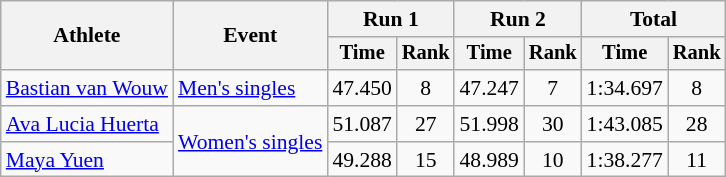<table class="wikitable" style="font-size:90%">
<tr>
<th rowspan="2">Athlete</th>
<th rowspan="2">Event</th>
<th colspan="2">Run 1</th>
<th colspan="2">Run 2</th>
<th colspan="2">Total</th>
</tr>
<tr style="font-size:95%">
<th>Time</th>
<th>Rank</th>
<th>Time</th>
<th>Rank</th>
<th>Time</th>
<th>Rank</th>
</tr>
<tr align=center>
<td align=left><a href='#'>Bastian van Wouw</a></td>
<td align=left><a href='#'>Men's singles</a></td>
<td>47.450</td>
<td>8</td>
<td>47.247</td>
<td>7</td>
<td>1:34.697</td>
<td>8</td>
</tr>
<tr align=center>
<td align=left><a href='#'>Ava Lucia Huerta</a></td>
<td align=left rowspan=2><a href='#'>Women's singles</a></td>
<td>51.087</td>
<td>27</td>
<td>51.998</td>
<td>30</td>
<td>1:43.085</td>
<td>28</td>
</tr>
<tr align=center>
<td align=left><a href='#'>Maya Yuen</a></td>
<td>49.288</td>
<td>15</td>
<td>48.989</td>
<td>10</td>
<td>1:38.277</td>
<td>11</td>
</tr>
</table>
